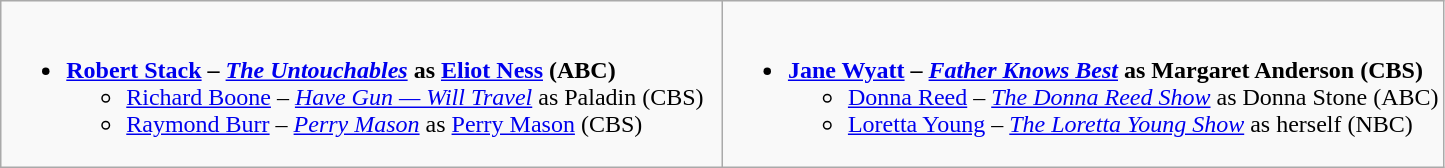<table class="wikitable">
<tr>
<td style="vertical-align:top;" width="50%"><br><ul><li><strong><a href='#'>Robert Stack</a> – <em><a href='#'>The Untouchables</a></em> as <a href='#'>Eliot Ness</a> (ABC)</strong><ul><li><a href='#'>Richard Boone</a> – <em><a href='#'>Have Gun — Will Travel</a></em> as Paladin (CBS)</li><li><a href='#'>Raymond Burr</a> – <em><a href='#'>Perry Mason</a></em> as <a href='#'>Perry Mason</a> (CBS)</li></ul></li></ul></td>
<td style="vertical-align:top;" width="50%"><br><ul><li><strong><a href='#'>Jane Wyatt</a> – <em><a href='#'>Father Knows Best</a></em> as Margaret Anderson (CBS)</strong><ul><li><a href='#'>Donna Reed</a> – <em><a href='#'>The Donna Reed Show</a></em> as Donna Stone (ABC)</li><li><a href='#'>Loretta Young</a> – <em><a href='#'>The Loretta Young Show</a></em> as herself (NBC)</li></ul></li></ul></td>
</tr>
</table>
